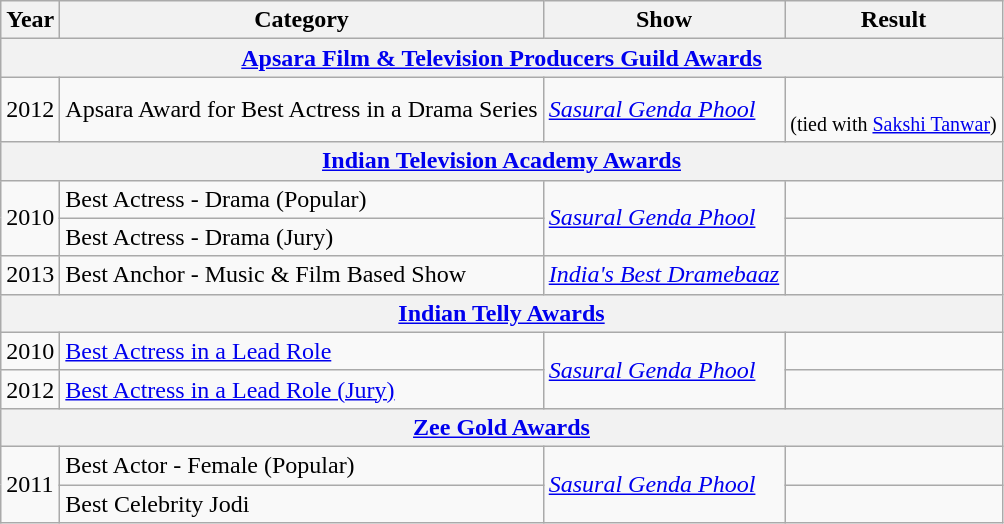<table class="wikitable">
<tr>
<th>Year</th>
<th>Category</th>
<th>Show</th>
<th>Result</th>
</tr>
<tr>
<th colspan="4"><a href='#'>Apsara Film & Television Producers Guild Awards</a></th>
</tr>
<tr>
<td>2012</td>
<td>Apsara Award for Best Actress in a Drama Series</td>
<td><em><a href='#'>Sasural Genda Phool</a></em></td>
<td><small><br>(tied with <a href='#'>Sakshi Tanwar</a>)</small></td>
</tr>
<tr>
<th colspan="4"><a href='#'>Indian Television Academy Awards</a></th>
</tr>
<tr>
<td rowspan=2>2010</td>
<td>Best Actress - Drama (Popular)</td>
<td rowspan=2><em><a href='#'>Sasural Genda Phool</a></em></td>
<td></td>
</tr>
<tr>
<td>Best Actress - Drama (Jury)</td>
<td></td>
</tr>
<tr>
<td>2013</td>
<td>Best Anchor - Music & Film Based Show</td>
<td><em><a href='#'>India's Best Dramebaaz</a></em></td>
<td></td>
</tr>
<tr>
<th colspan="4"><a href='#'>Indian Telly Awards</a></th>
</tr>
<tr>
<td>2010</td>
<td><a href='#'>Best Actress in a Lead Role</a></td>
<td rowspan=2><em><a href='#'>Sasural Genda Phool</a></em></td>
<td></td>
</tr>
<tr>
<td>2012</td>
<td><a href='#'>Best Actress in a Lead Role (Jury)</a></td>
<td></td>
</tr>
<tr>
<th colspan="4"><a href='#'>Zee Gold Awards</a></th>
</tr>
<tr>
<td rowspan=2>2011</td>
<td>Best Actor - Female (Popular)</td>
<td rowspan=2><em><a href='#'>Sasural Genda Phool</a></em></td>
<td></td>
</tr>
<tr>
<td>Best Celebrity Jodi</td>
<td></td>
</tr>
</table>
